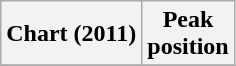<table class="wikitable sortable plainrowheaders">
<tr>
<th scope="col">Chart (2011)</th>
<th scope="col">Peak<br>position</th>
</tr>
<tr>
</tr>
</table>
